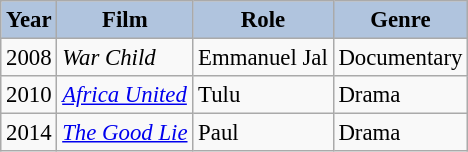<table class="wikitable" style="font-size: 95%;">
<tr>
<th style="background: #B0C4DE;">Year</th>
<th style="background: #B0C4DE;">Film</th>
<th style="background: #B0C4DE;">Role</th>
<th style="background: #B0C4DE;">Genre</th>
</tr>
<tr>
<td>2008</td>
<td><em>War Child</em></td>
<td>Emmanuel Jal</td>
<td>Documentary</td>
</tr>
<tr>
<td>2010</td>
<td><em><a href='#'>Africa United</a></em></td>
<td>Tulu</td>
<td>Drama</td>
</tr>
<tr>
<td>2014</td>
<td><em><a href='#'>The Good Lie</a></em></td>
<td>Paul</td>
<td>Drama</td>
</tr>
</table>
